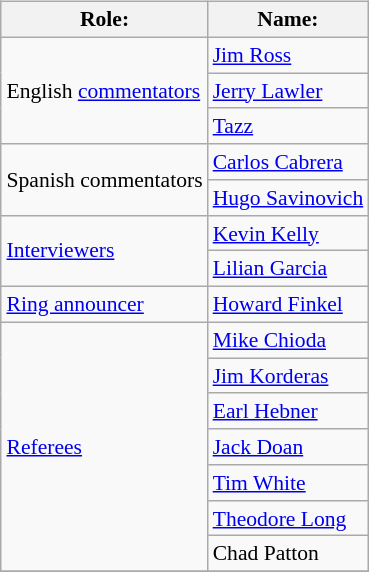<table class=wikitable style="font-size:90%; margin: 0.5em 0 0.5em 1em; float: right; clear: right;">
<tr>
<th>Role:</th>
<th>Name:</th>
</tr>
<tr>
<td rowspan=3>English <a href='#'>commentators</a></td>
<td><a href='#'>Jim Ross</a></td>
</tr>
<tr>
<td><a href='#'>Jerry Lawler</a></td>
</tr>
<tr>
<td><a href='#'>Tazz</a></td>
</tr>
<tr>
<td rowspan=2>Spanish commentators</td>
<td><a href='#'>Carlos Cabrera</a></td>
</tr>
<tr>
<td><a href='#'>Hugo Savinovich</a></td>
</tr>
<tr>
<td rowspan="2"><a href='#'>Interviewers</a></td>
<td><a href='#'>Kevin Kelly</a></td>
</tr>
<tr>
<td><a href='#'>Lilian Garcia</a></td>
</tr>
<tr>
<td><a href='#'>Ring announcer</a></td>
<td><a href='#'>Howard Finkel</a></td>
</tr>
<tr>
<td rowspan="7"><a href='#'>Referees</a></td>
<td><a href='#'>Mike Chioda</a></td>
</tr>
<tr>
<td><a href='#'>Jim Korderas</a></td>
</tr>
<tr>
<td><a href='#'>Earl Hebner</a></td>
</tr>
<tr>
<td><a href='#'>Jack Doan</a></td>
</tr>
<tr>
<td><a href='#'>Tim White</a></td>
</tr>
<tr>
<td><a href='#'>Theodore Long</a></td>
</tr>
<tr>
<td>Chad Patton</td>
</tr>
<tr>
</tr>
</table>
